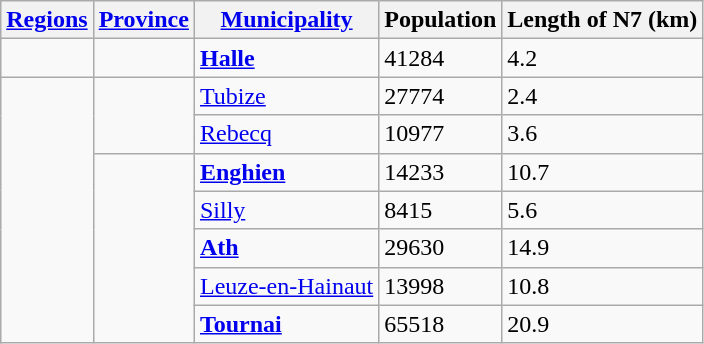<table class="wikitable">
<tr>
<th><a href='#'>Regions</a></th>
<th><a href='#'>Province</a></th>
<th><a href='#'>Municipality</a></th>
<th>Population</th>
<th>Length of N7 (km)</th>
</tr>
<tr>
<td></td>
<td></td>
<td><a href='#'><strong>Halle</strong></a></td>
<td>41284</td>
<td>4.2</td>
</tr>
<tr>
<td rowspan="7"></td>
<td rowspan="2"></td>
<td><a href='#'>Tubize</a></td>
<td>27774</td>
<td>2.4</td>
</tr>
<tr>
<td><a href='#'>Rebecq</a></td>
<td>10977</td>
<td>3.6</td>
</tr>
<tr>
<td rowspan="5"></td>
<td><strong><a href='#'>Enghien</a></strong></td>
<td>14233</td>
<td>10.7</td>
</tr>
<tr>
<td><a href='#'>Silly</a></td>
<td>8415</td>
<td>5.6</td>
</tr>
<tr>
<td><strong><a href='#'>Ath</a></strong></td>
<td>29630</td>
<td>14.9</td>
</tr>
<tr>
<td><a href='#'>Leuze-en-Hainaut</a></td>
<td>13998</td>
<td>10.8</td>
</tr>
<tr>
<td><strong><a href='#'>Tournai</a></strong></td>
<td>65518</td>
<td>20.9</td>
</tr>
</table>
